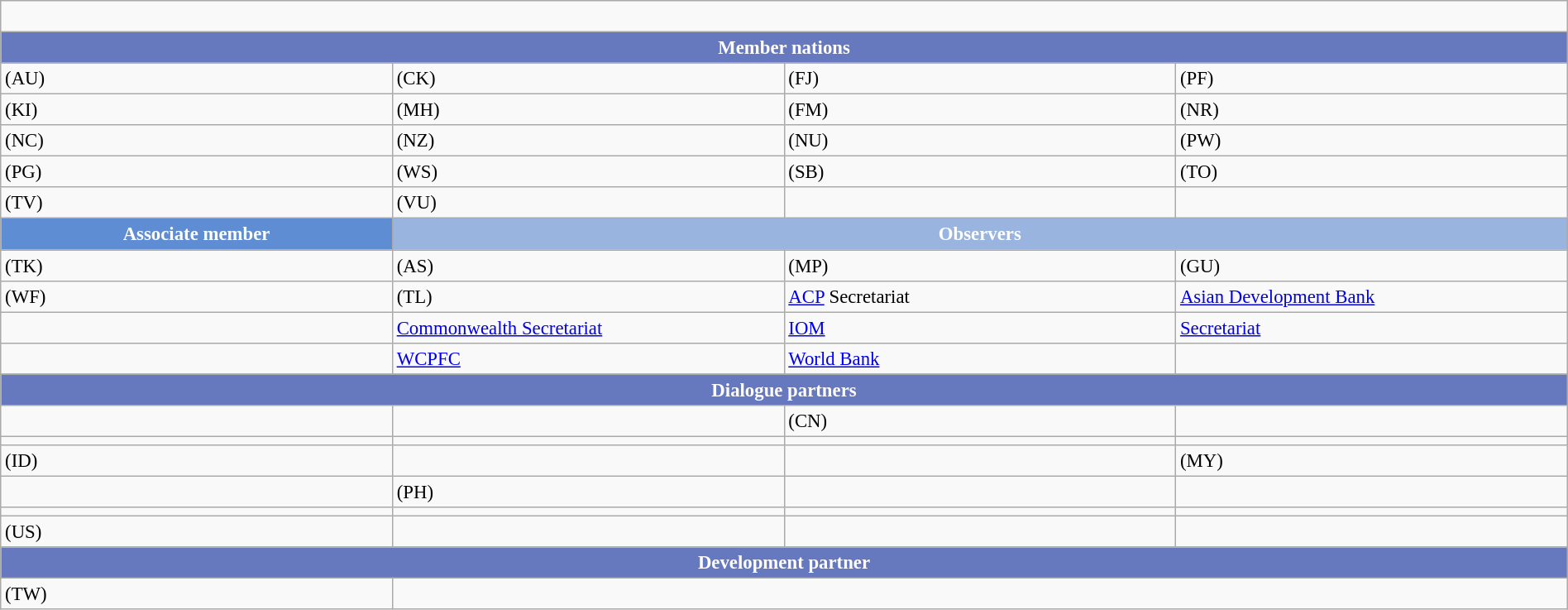<table class="wikitable" style="width:100%; font-size:95%; white-space:nowrap;">
<tr>
<td colspan="4" style="text-align:center;"><br></td>
</tr>
<tr>
<th colspan="4" style="background:#6679bf; color:white;">Member nations</th>
</tr>
<tr>
<td style="width:25%;"> (AU)</td>
<td style="width:25%;"> (CK)</td>
<td style="width:25%;"> (FJ)</td>
<td style="width:25%;"> (PF) </tr></td>
</tr>
<tr>
<td> (KI)</td>
<td> (MH)</td>
<td> (FM)</td>
<td> (NR)</td>
</tr>
<tr>
<td> (NC)</td>
<td> (NZ)</td>
<td> (NU)</td>
<td> (PW)</td>
</tr>
<tr>
<td> (PG)</td>
<td> (WS)</td>
<td> (SB)</td>
<td> (TO)</td>
</tr>
<tr>
<td> (TV)</td>
<td> (VU)</td>
<td></td>
</tr>
<tr>
<th colspan="1" style="background:#5f8dd3; color:white;">Associate member</th>
<th colspan="3" style="background:#99b4df; color:white;">Observers</th>
</tr>
<tr>
<td> (TK) <td>  (AS) </td><td>   (MP) </td><td>  (GU) </td></tr></td>
<td> (WF) <td>   (TL) </td><td> <a href='#'>ACP</a> Secretariat </td><td> <a href='#'>Asian Development Bank</a></td></tr></td>
<td><td> <a href='#'>Commonwealth Secretariat</a> </td><td> <a href='#'>IOM</a> </td></td>
<td> <a href='#'>Secretariat</a> </td></tr></td>
<td><td> <a href='#'>WCPFC</a></td></td>
<td><a href='#'>World Bank</a></td><td></td></tr></td>
</tr>
<tr>
<th colspan="4" style="background:#6679bf; color:white;">Dialogue partners</th>
</tr>
<tr>
<td style="width:25%;"></td>
<td style="width:25%;"></td>
<td style="width:25%;"> (CN)</td>
<td style="width:25%">  </td></tr></td>
<td style="width:25%"></td>
<td></td>
<td></td>
<td> </tr></td>
<td> (ID)</td>
<td></td>
<td></td>
<td> (MY) </tr></td>
<td> <td>  (PH) </td><td>   </td><td>  </td></tr></td>
<td> <td>   </td><td>   </td><td>  </td></tr></td>
<td> (US) <td><td></td><td></td></tr></td>
</tr>
<tr>
<th colspan="4" style="background:#6679bf; color:white;">Development partner</th>
</tr>
<tr>
<td width="25%"> (TW)</td>
</tr>
</table>
